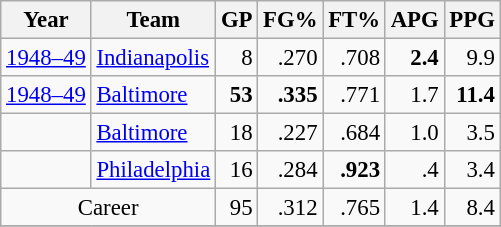<table class="wikitable sortable" style="font-size:95%; text-align:right;">
<tr>
<th>Year</th>
<th>Team</th>
<th>GP</th>
<th>FG%</th>
<th>FT%</th>
<th>APG</th>
<th>PPG</th>
</tr>
<tr>
<td style="text-align:left;"><a href='#'>1948–49</a></td>
<td style="text-align:left;"><a href='#'>Indianapolis</a></td>
<td>8</td>
<td>.270</td>
<td>.708</td>
<td><strong>2.4</strong></td>
<td>9.9</td>
</tr>
<tr>
<td style="text-align:left;"><a href='#'>1948–49</a></td>
<td style="text-align:left;"><a href='#'>Baltimore</a></td>
<td><strong>53</strong></td>
<td><strong>.335</strong></td>
<td>.771</td>
<td>1.7</td>
<td><strong>11.4</strong></td>
</tr>
<tr>
<td style="text-align:left;"></td>
<td style="text-align:left;"><a href='#'>Baltimore</a></td>
<td>18</td>
<td>.227</td>
<td>.684</td>
<td>1.0</td>
<td>3.5</td>
</tr>
<tr>
<td style="text-align:left;"></td>
<td style="text-align:left;"><a href='#'>Philadelphia</a></td>
<td>16</td>
<td>.284</td>
<td><strong>.923</strong></td>
<td>.4</td>
<td>3.4</td>
</tr>
<tr>
<td style="text-align:center;" colspan="2">Career</td>
<td>95</td>
<td>.312</td>
<td>.765</td>
<td>1.4</td>
<td>8.4</td>
</tr>
<tr>
</tr>
</table>
